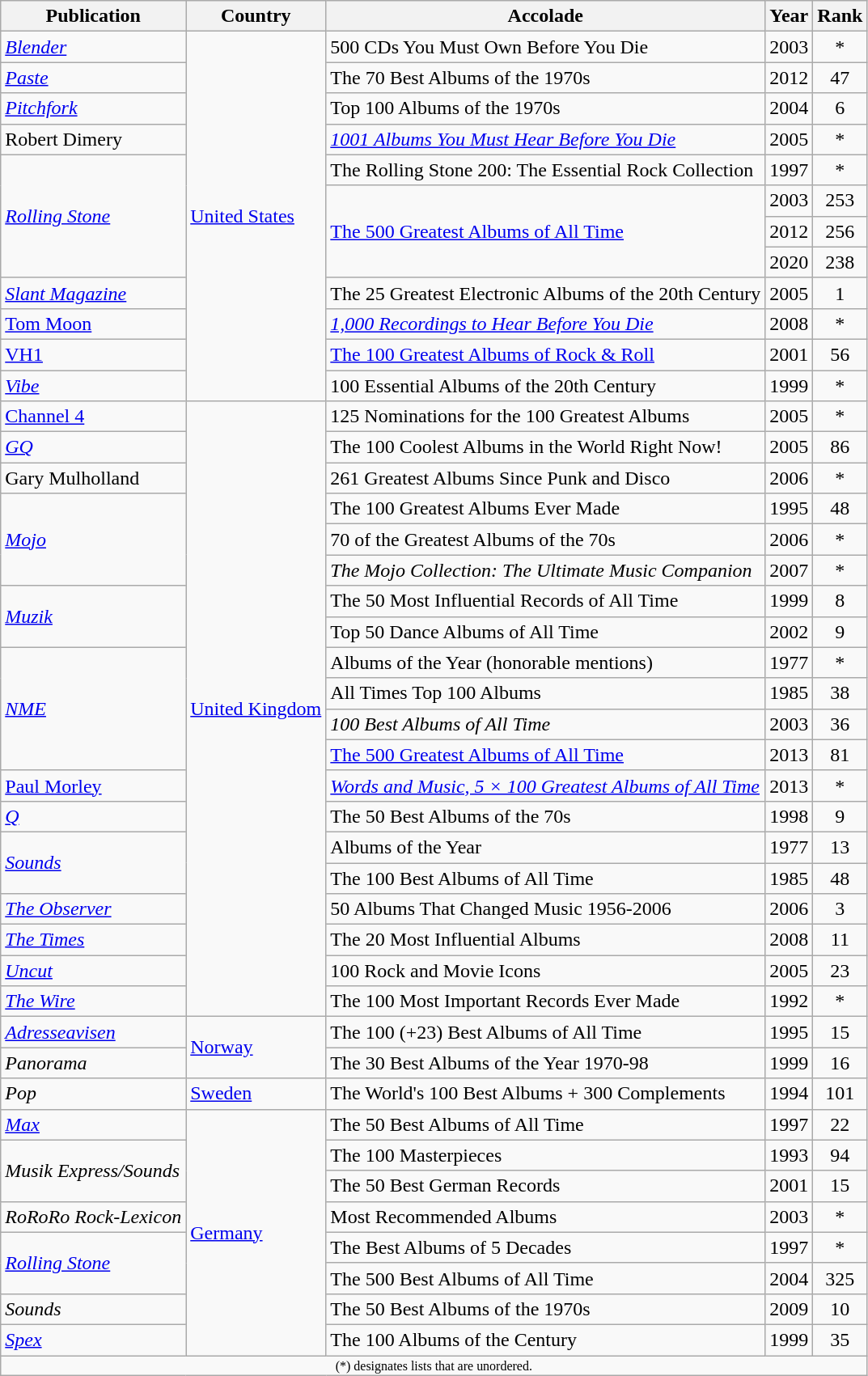<table class="wikitable sortable">
<tr>
<th>Publication</th>
<th>Country</th>
<th>Accolade</th>
<th>Year</th>
<th>Rank</th>
</tr>
<tr>
<td><em><a href='#'>Blender</a></em></td>
<td rowspan="12"><a href='#'>United States</a></td>
<td>500 CDs You Must Own Before You Die</td>
<td>2003</td>
<td style="text-align:center">*</td>
</tr>
<tr>
<td><em><a href='#'>Paste</a></em></td>
<td>The 70 Best Albums of the 1970s</td>
<td>2012</td>
<td style="text-align:center">47</td>
</tr>
<tr>
<td><em><a href='#'>Pitchfork</a></em></td>
<td>Top 100 Albums of the 1970s</td>
<td>2004</td>
<td style="text-align:center">6</td>
</tr>
<tr>
<td>Robert Dimery</td>
<td><em><a href='#'>1001 Albums You Must Hear Before You Die</a></em></td>
<td>2005</td>
<td style="text-align:center">*</td>
</tr>
<tr>
<td rowspan=4><em><a href='#'>Rolling Stone</a></em></td>
<td>The Rolling Stone 200: The Essential Rock Collection</td>
<td>1997</td>
<td style="text-align:center">*</td>
</tr>
<tr>
<td rowspan=3><a href='#'>The 500 Greatest Albums of All Time</a></td>
<td>2003</td>
<td style="text-align:center">253</td>
</tr>
<tr>
<td>2012</td>
<td style="text-align:center">256</td>
</tr>
<tr>
<td>2020</td>
<td style="text-align:center">238</td>
</tr>
<tr>
<td><em><a href='#'>Slant Magazine</a></em></td>
<td>The 25 Greatest Electronic Albums of the 20th Century</td>
<td>2005</td>
<td style="text-align:center">1</td>
</tr>
<tr>
<td><a href='#'>Tom Moon</a></td>
<td><em><a href='#'>1,000 Recordings to Hear Before You Die</a></em></td>
<td>2008</td>
<td style="text-align:center">*</td>
</tr>
<tr>
<td><a href='#'>VH1</a></td>
<td><a href='#'>The 100 Greatest Albums of Rock & Roll</a></td>
<td>2001</td>
<td style="text-align:center">56</td>
</tr>
<tr>
<td><em><a href='#'>Vibe</a></em></td>
<td>100 Essential Albums of the 20th Century</td>
<td>1999</td>
<td style="text-align:center">*</td>
</tr>
<tr>
<td><a href='#'>Channel 4</a></td>
<td rowspan="20"><a href='#'>United Kingdom</a></td>
<td>125 Nominations for the 100 Greatest Albums</td>
<td>2005</td>
<td style="text-align:center">*</td>
</tr>
<tr>
<td><em><a href='#'>GQ</a></em></td>
<td>The 100 Coolest Albums in the World Right Now!</td>
<td>2005</td>
<td style="text-align:center">86</td>
</tr>
<tr>
<td>Gary Mulholland</td>
<td>261 Greatest Albums Since Punk and Disco</td>
<td>2006</td>
<td style="text-align:center">*</td>
</tr>
<tr>
<td rowspan=3><em><a href='#'>Mojo</a></em></td>
<td>The 100 Greatest Albums Ever Made</td>
<td>1995</td>
<td style="text-align:center">48</td>
</tr>
<tr>
<td>70 of the Greatest Albums of the 70s</td>
<td>2006</td>
<td style="text-align:center">*</td>
</tr>
<tr>
<td><em>The Mojo Collection: The Ultimate Music Companion</em></td>
<td>2007</td>
<td style="text-align:center">*</td>
</tr>
<tr>
<td rowspan=2><em><a href='#'>Muzik</a></em></td>
<td>The 50 Most Influential Records of All Time</td>
<td>1999</td>
<td style="text-align:center">8</td>
</tr>
<tr>
<td>Top 50 Dance Albums of All Time</td>
<td>2002</td>
<td style="text-align:center">9</td>
</tr>
<tr>
<td rowspan=4><em><a href='#'>NME</a></em></td>
<td>Albums of the Year (honorable mentions)</td>
<td>1977</td>
<td style="text-align:center">*</td>
</tr>
<tr>
<td>All Times Top 100 Albums</td>
<td>1985</td>
<td style="text-align:center">38</td>
</tr>
<tr>
<td><em>100 Best Albums of All Time</em></td>
<td>2003</td>
<td style="text-align:center">36</td>
</tr>
<tr>
<td><a href='#'>The 500 Greatest Albums of All Time</a></td>
<td>2013</td>
<td style="text-align:center">81</td>
</tr>
<tr>
<td><a href='#'>Paul Morley</a></td>
<td><em><a href='#'>Words and Music, 5 × 100 Greatest Albums of All Time</a></em></td>
<td>2013</td>
<td style="text-align:center">*</td>
</tr>
<tr>
<td><em><a href='#'>Q</a></em></td>
<td>The 50 Best Albums of the 70s</td>
<td>1998</td>
<td style="text-align:center">9</td>
</tr>
<tr>
<td rowspan=2><em><a href='#'>Sounds</a></em></td>
<td>Albums of the Year</td>
<td>1977</td>
<td style="text-align:center">13</td>
</tr>
<tr>
<td>The 100 Best Albums of All Time</td>
<td>1985</td>
<td style="text-align:center">48</td>
</tr>
<tr>
<td><em><a href='#'>The Observer</a></em></td>
<td>50 Albums That Changed Music 1956-2006</td>
<td>2006</td>
<td style="text-align:center">3</td>
</tr>
<tr>
<td><em><a href='#'>The Times</a></em></td>
<td>The 20 Most Influential Albums</td>
<td>2008</td>
<td style="text-align:center">11</td>
</tr>
<tr>
<td><em><a href='#'>Uncut</a></em></td>
<td>100 Rock and Movie Icons</td>
<td>2005</td>
<td style="text-align:center">23</td>
</tr>
<tr>
<td><em><a href='#'>The Wire</a></em></td>
<td>The 100 Most Important Records Ever Made</td>
<td>1992</td>
<td style="text-align:center">*</td>
</tr>
<tr>
<td><em><a href='#'>Adresseavisen</a></em></td>
<td rowspan="2"><a href='#'>Norway</a></td>
<td>The 100 (+23) Best Albums of All Time</td>
<td>1995</td>
<td style="text-align:center">15</td>
</tr>
<tr>
<td><em>Panorama</em></td>
<td>The 30 Best Albums of the Year 1970-98</td>
<td>1999</td>
<td style="text-align:center">16</td>
</tr>
<tr>
<td><em>Pop</em></td>
<td><a href='#'>Sweden</a></td>
<td>The World's 100 Best Albums + 300 Complements</td>
<td>1994</td>
<td style="text-align:center">101</td>
</tr>
<tr>
<td><em><a href='#'>Max</a></em></td>
<td rowspan=8><a href='#'>Germany</a></td>
<td>The 50 Best Albums of All Time</td>
<td>1997</td>
<td style="text-align:center">22</td>
</tr>
<tr>
<td rowspan=2><em>Musik Express/Sounds</em></td>
<td>The 100 Masterpieces</td>
<td>1993</td>
<td style="text-align:center">94</td>
</tr>
<tr>
<td>The 50 Best German Records</td>
<td>2001</td>
<td style="text-align:center">15</td>
</tr>
<tr>
<td><em>RoRoRo Rock-Lexicon</em></td>
<td>Most Recommended Albums</td>
<td>2003</td>
<td style="text-align:center">*</td>
</tr>
<tr>
<td rowspan=2><em><a href='#'>Rolling Stone</a></em></td>
<td>The Best Albums of 5 Decades</td>
<td>1997</td>
<td style="text-align:center">*</td>
</tr>
<tr>
<td>The 500 Best Albums of All Time</td>
<td>2004</td>
<td style="text-align:center">325</td>
</tr>
<tr>
<td><em>Sounds</em></td>
<td>The 50 Best Albums of the 1970s</td>
<td>2009</td>
<td style="text-align:center">10</td>
</tr>
<tr>
<td><em><a href='#'>Spex</a></em></td>
<td>The 100 Albums of the Century</td>
<td>1999</td>
<td style="text-align:center">35</td>
</tr>
<tr>
<td colspan="6" style="text-align:center; font-size:8pt">(*) designates lists that are unordered.</td>
</tr>
</table>
